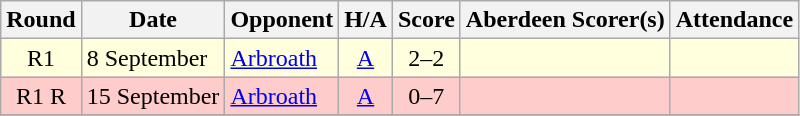<table class="wikitable" style="text-align:center">
<tr>
<th>Round</th>
<th>Date</th>
<th>Opponent</th>
<th>H/A</th>
<th>Score</th>
<th>Aberdeen Scorer(s)</th>
<th>Attendance</th>
</tr>
<tr bgcolor=#FFFFDD>
<td>R1</td>
<td align=left>8 September</td>
<td align=left><a href='#'>Arbroath</a></td>
<td><a href='#'>A</a></td>
<td>2–2</td>
<td align=left></td>
<td></td>
</tr>
<tr bgcolor=#FFCCCC>
<td>R1 R</td>
<td align=left>15 September</td>
<td align=left><a href='#'>Arbroath</a></td>
<td><a href='#'>A</a></td>
<td>0–7</td>
<td align=left></td>
<td></td>
</tr>
<tr>
</tr>
</table>
